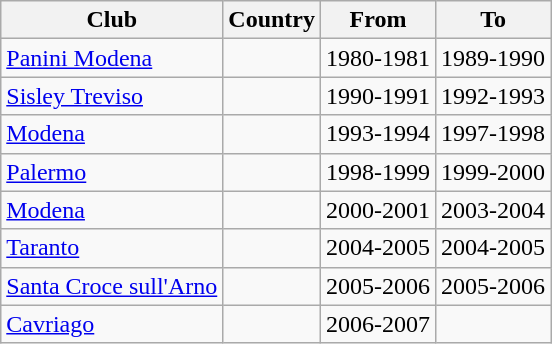<table class="wikitable">
<tr>
<th align="center"><strong>Club</strong></th>
<th align="center"><strong>Country</strong></th>
<th align="center"><strong>From</strong></th>
<th align="center"><strong>To</strong></th>
</tr>
<tr align=left>
<td><a href='#'>Panini Modena</a></td>
<td></td>
<td>1980-1981</td>
<td>1989-1990</td>
</tr>
<tr align=left>
<td><a href='#'>Sisley Treviso</a></td>
<td></td>
<td>1990-1991</td>
<td>1992-1993</td>
</tr>
<tr align="left">
<td><a href='#'>Modena</a></td>
<td></td>
<td>1993-1994</td>
<td>1997-1998</td>
</tr>
<tr align="left">
<td><a href='#'>Palermo</a></td>
<td></td>
<td>1998-1999</td>
<td>1999-2000</td>
</tr>
<tr align=left>
<td><a href='#'>Modena</a></td>
<td></td>
<td>2000-2001</td>
<td>2003-2004</td>
</tr>
<tr align="left">
<td><a href='#'>Taranto</a></td>
<td></td>
<td>2004-2005</td>
<td>2004-2005</td>
</tr>
<tr align=left>
<td><a href='#'>Santa Croce sull'Arno</a></td>
<td></td>
<td>2005-2006</td>
<td>2005-2006</td>
</tr>
<tr align=left>
<td><a href='#'>Cavriago</a></td>
<td></td>
<td>2006-2007</td>
<td></td>
</tr>
</table>
